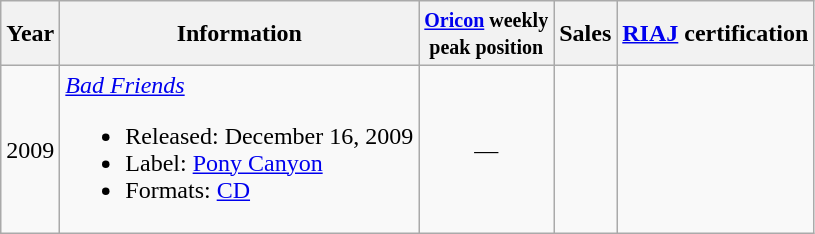<table class="wikitable">
<tr>
<th>Year</th>
<th>Information</th>
<th><small><a href='#'>Oricon</a> weekly<br>peak position</small></th>
<th>Sales<br></th>
<th><a href='#'>RIAJ</a> certification</th>
</tr>
<tr>
<td>2009</td>
<td><em><a href='#'>Bad Friends</a></em><br><ul><li>Released: December 16, 2009</li><li>Label: <a href='#'>Pony Canyon</a></li><li>Formats: <a href='#'>CD</a></li></ul></td>
<td style="text-align:center;">—</td>
<td align="left"></td>
<td align="left"></td>
</tr>
</table>
